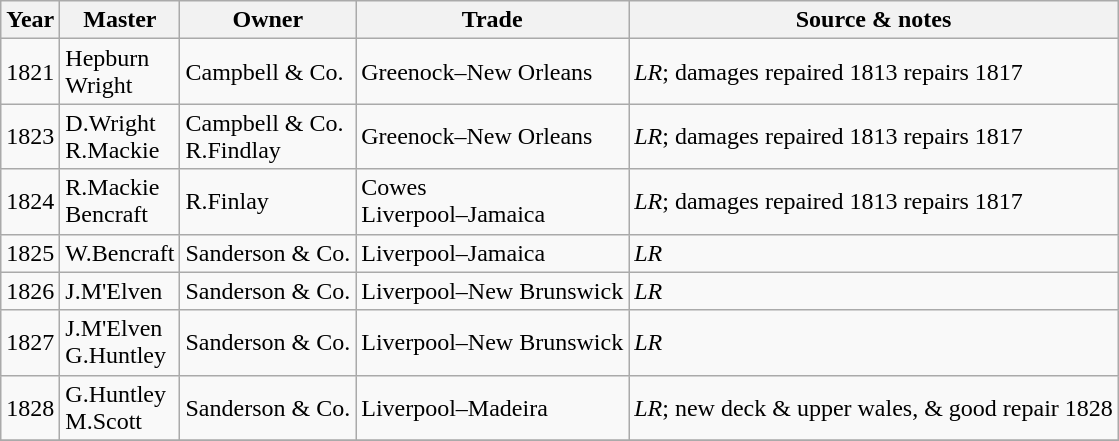<table class=" wikitable">
<tr>
<th>Year</th>
<th>Master</th>
<th>Owner</th>
<th>Trade</th>
<th>Source & notes</th>
</tr>
<tr>
<td>1821</td>
<td>Hepburn<br>Wright</td>
<td>Campbell & Co.</td>
<td>Greenock–New Orleans</td>
<td><em>LR</em>; damages repaired 1813 repairs 1817</td>
</tr>
<tr>
<td>1823</td>
<td>D.Wright<br>R.Mackie</td>
<td>Campbell & Co.<br>R.Findlay</td>
<td>Greenock–New Orleans</td>
<td><em>LR</em>; damages repaired 1813 repairs 1817</td>
</tr>
<tr>
<td>1824</td>
<td>R.Mackie<br>Bencraft</td>
<td>R.Finlay</td>
<td>Cowes<br>Liverpool–Jamaica</td>
<td><em>LR</em>; damages repaired 1813 repairs 1817</td>
</tr>
<tr>
<td>1825</td>
<td>W.Bencraft</td>
<td>Sanderson & Co.</td>
<td>Liverpool–Jamaica</td>
<td><em>LR</em></td>
</tr>
<tr>
<td>1826</td>
<td>J.M'Elven</td>
<td>Sanderson & Co.</td>
<td>Liverpool–New Brunswick</td>
<td><em>LR</em></td>
</tr>
<tr>
<td>1827</td>
<td>J.M'Elven<br>G.Huntley</td>
<td>Sanderson & Co.</td>
<td>Liverpool–New Brunswick</td>
<td><em>LR</em></td>
</tr>
<tr>
<td>1828</td>
<td>G.Huntley<br>M.Scott</td>
<td>Sanderson & Co.</td>
<td>Liverpool–Madeira</td>
<td><em>LR</em>; new deck & upper wales, & good repair 1828</td>
</tr>
<tr>
</tr>
</table>
